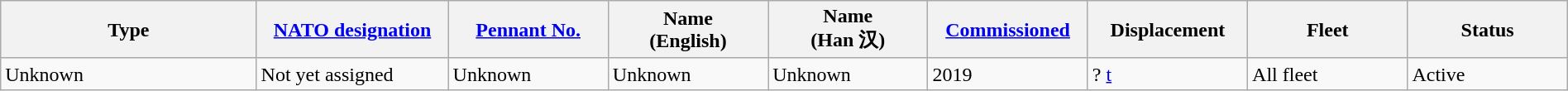<table class="wikitable sortable"  style="margin:auto; width:100%;">
<tr>
<th style="text-align:center; width:16%;">Type</th>
<th style="text-align:center; width:12%;"><a href='#'>NATO designation</a></th>
<th style="text-align:center; width:10%;"><a href='#'>Pennant No.</a></th>
<th style="text-align:center; width:10%;">Name<br>(English)</th>
<th style="text-align:center; width:10%;">Name<br>(Han 汉)</th>
<th style="text-align:center; width:10%;"><a href='#'>Commissioned</a></th>
<th style="text-align:center; width:10%;">Displacement</th>
<th style="text-align:center; width:10%;">Fleet</th>
<th style="text-align:center; width:10%;">Status</th>
</tr>
<tr>
<td>Unknown</td>
<td>Not yet assigned</td>
<td>Unknown</td>
<td>Unknown</td>
<td>Unknown</td>
<td>2019</td>
<td>? <a href='#'>t</a></td>
<td>All fleet</td>
<td><span>Active</span></td>
</tr>
</table>
